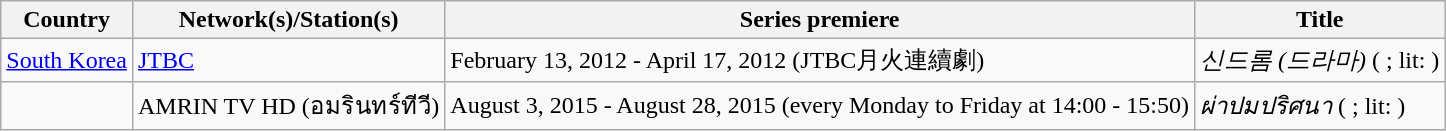<table class="sortable wikitable">
<tr>
<th>Country</th>
<th>Network(s)/Station(s)</th>
<th>Series premiere</th>
<th>Title</th>
</tr>
<tr>
<td> <a href='#'>South Korea</a></td>
<td><a href='#'>JTBC</a></td>
<td>February 13, 2012 - April 17, 2012 (JTBC月火連續劇)</td>
<td><em>신드롬 (드라마)</em> (<em> </em>; lit: <em> </em>)</td>
</tr>
<tr>
<td></td>
<td>AMRIN TV HD (อมรินทร์ทีวี)</td>
<td>August 3, 2015 - August 28, 2015 (every Monday to Friday at 14:00 - 15:50)</td>
<td><em>ผ่าปมปริศนา</em> (<em> </em>; lit: <em> </em>)</td>
</tr>
</table>
